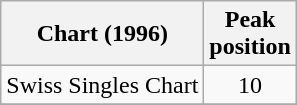<table class="wikitable">
<tr>
<th align="center">Chart (1996)</th>
<th align="center">Peak<br>position</th>
</tr>
<tr>
<td align="left">Swiss Singles Chart</td>
<td align="center">10</td>
</tr>
<tr>
</tr>
</table>
